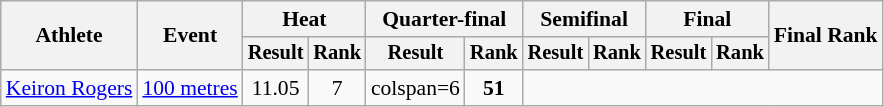<table class="wikitable" style="font-size:90%">
<tr>
<th rowspan="2">Athlete</th>
<th rowspan="2">Event</th>
<th colspan="2">Heat</th>
<th colspan="2">Quarter-final</th>
<th colspan="2">Semifinal</th>
<th colspan="2">Final</th>
<th colspan="2" rowspan="2">Final Rank</th>
</tr>
<tr style="font-size:95%">
<th>Result</th>
<th>Rank</th>
<th>Result</th>
<th>Rank</th>
<th>Result</th>
<th>Rank</th>
<th>Result</th>
<th>Rank</th>
</tr>
<tr align=center>
<td align=left><a href='#'>Keiron Rogers</a></td>
<td align=left><a href='#'>100 metres</a></td>
<td>11.05</td>
<td>7</td>
<td>colspan=6 </td>
<td><strong>51</strong></td>
</tr>
</table>
